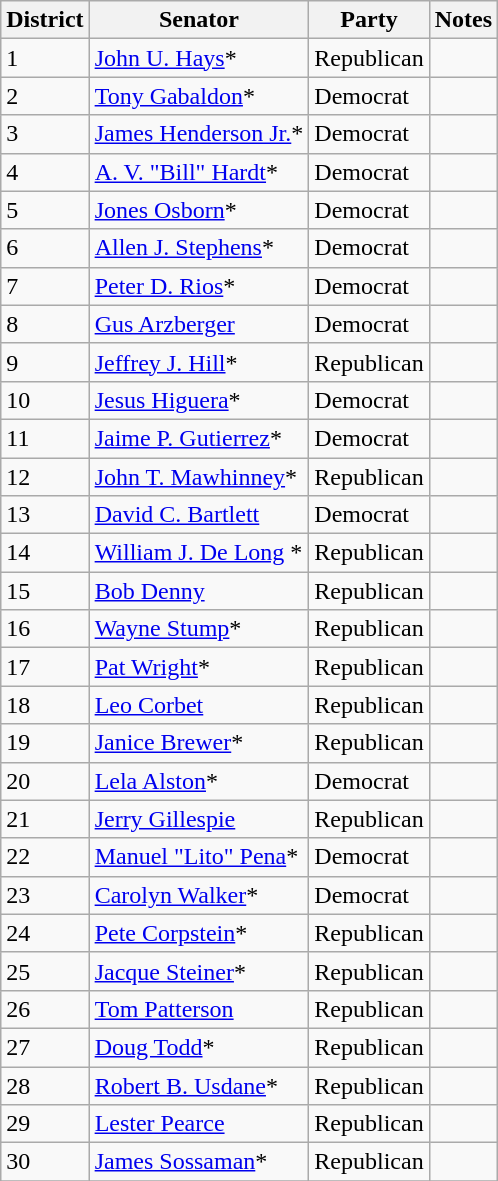<table class=wikitable>
<tr>
<th>District</th>
<th>Senator</th>
<th>Party</th>
<th>Notes</th>
</tr>
<tr>
<td>1</td>
<td><a href='#'>John U. Hays</a>*</td>
<td>Republican</td>
<td></td>
</tr>
<tr>
<td>2</td>
<td><a href='#'>Tony Gabaldon</a>*</td>
<td>Democrat</td>
<td></td>
</tr>
<tr>
<td>3</td>
<td><a href='#'>James Henderson Jr.</a>*</td>
<td>Democrat</td>
<td></td>
</tr>
<tr>
<td>4</td>
<td><a href='#'>A. V. "Bill" Hardt</a>*</td>
<td>Democrat</td>
<td></td>
</tr>
<tr>
<td>5</td>
<td><a href='#'>Jones Osborn</a>*</td>
<td>Democrat</td>
<td></td>
</tr>
<tr>
<td>6</td>
<td><a href='#'>Allen J. Stephens</a>*</td>
<td>Democrat</td>
<td></td>
</tr>
<tr>
<td>7</td>
<td><a href='#'>Peter D. Rios</a>*</td>
<td>Democrat</td>
<td></td>
</tr>
<tr>
<td>8</td>
<td><a href='#'>Gus Arzberger</a></td>
<td>Democrat</td>
<td></td>
</tr>
<tr>
<td>9</td>
<td><a href='#'>Jeffrey J. Hill</a>*</td>
<td>Republican</td>
<td></td>
</tr>
<tr>
<td>10</td>
<td><a href='#'>Jesus Higuera</a>*</td>
<td>Democrat</td>
<td></td>
</tr>
<tr>
<td>11</td>
<td><a href='#'>Jaime P. Gutierrez</a>*</td>
<td>Democrat</td>
<td></td>
</tr>
<tr>
<td>12</td>
<td><a href='#'>John T. Mawhinney</a>*</td>
<td>Republican</td>
<td></td>
</tr>
<tr>
<td>13</td>
<td><a href='#'>David C. Bartlett</a></td>
<td>Democrat</td>
<td></td>
</tr>
<tr>
<td>14</td>
<td><a href='#'>William J. De Long</a> *</td>
<td>Republican</td>
<td></td>
</tr>
<tr>
<td>15</td>
<td><a href='#'>Bob Denny</a></td>
<td>Republican</td>
<td></td>
</tr>
<tr>
<td>16</td>
<td><a href='#'>Wayne Stump</a>*</td>
<td>Republican</td>
<td></td>
</tr>
<tr>
<td>17</td>
<td><a href='#'>Pat Wright</a>*</td>
<td>Republican</td>
<td></td>
</tr>
<tr>
<td>18</td>
<td><a href='#'>Leo Corbet</a></td>
<td>Republican</td>
<td></td>
</tr>
<tr>
<td>19</td>
<td><a href='#'>Janice Brewer</a>*</td>
<td>Republican</td>
<td></td>
</tr>
<tr>
<td>20</td>
<td><a href='#'>Lela Alston</a>*</td>
<td>Democrat</td>
<td></td>
</tr>
<tr>
<td>21</td>
<td><a href='#'>Jerry Gillespie</a></td>
<td>Republican</td>
<td></td>
</tr>
<tr>
<td>22</td>
<td><a href='#'>Manuel "Lito" Pena</a>*</td>
<td>Democrat</td>
<td></td>
</tr>
<tr>
<td>23</td>
<td><a href='#'>Carolyn Walker</a>*</td>
<td>Democrat</td>
<td></td>
</tr>
<tr>
<td>24</td>
<td><a href='#'>Pete Corpstein</a>*</td>
<td>Republican</td>
<td></td>
</tr>
<tr>
<td>25</td>
<td><a href='#'>Jacque Steiner</a>*</td>
<td>Republican</td>
<td></td>
</tr>
<tr>
<td>26</td>
<td><a href='#'>Tom Patterson</a></td>
<td>Republican</td>
<td></td>
</tr>
<tr>
<td>27</td>
<td><a href='#'>Doug Todd</a>*</td>
<td>Republican</td>
<td></td>
</tr>
<tr>
<td>28</td>
<td><a href='#'>Robert B. Usdane</a>*</td>
<td>Republican</td>
<td></td>
</tr>
<tr>
<td>29</td>
<td><a href='#'>Lester Pearce</a></td>
<td>Republican</td>
<td></td>
</tr>
<tr>
<td>30</td>
<td><a href='#'>James Sossaman</a>*</td>
<td>Republican</td>
<td></td>
</tr>
<tr>
</tr>
</table>
